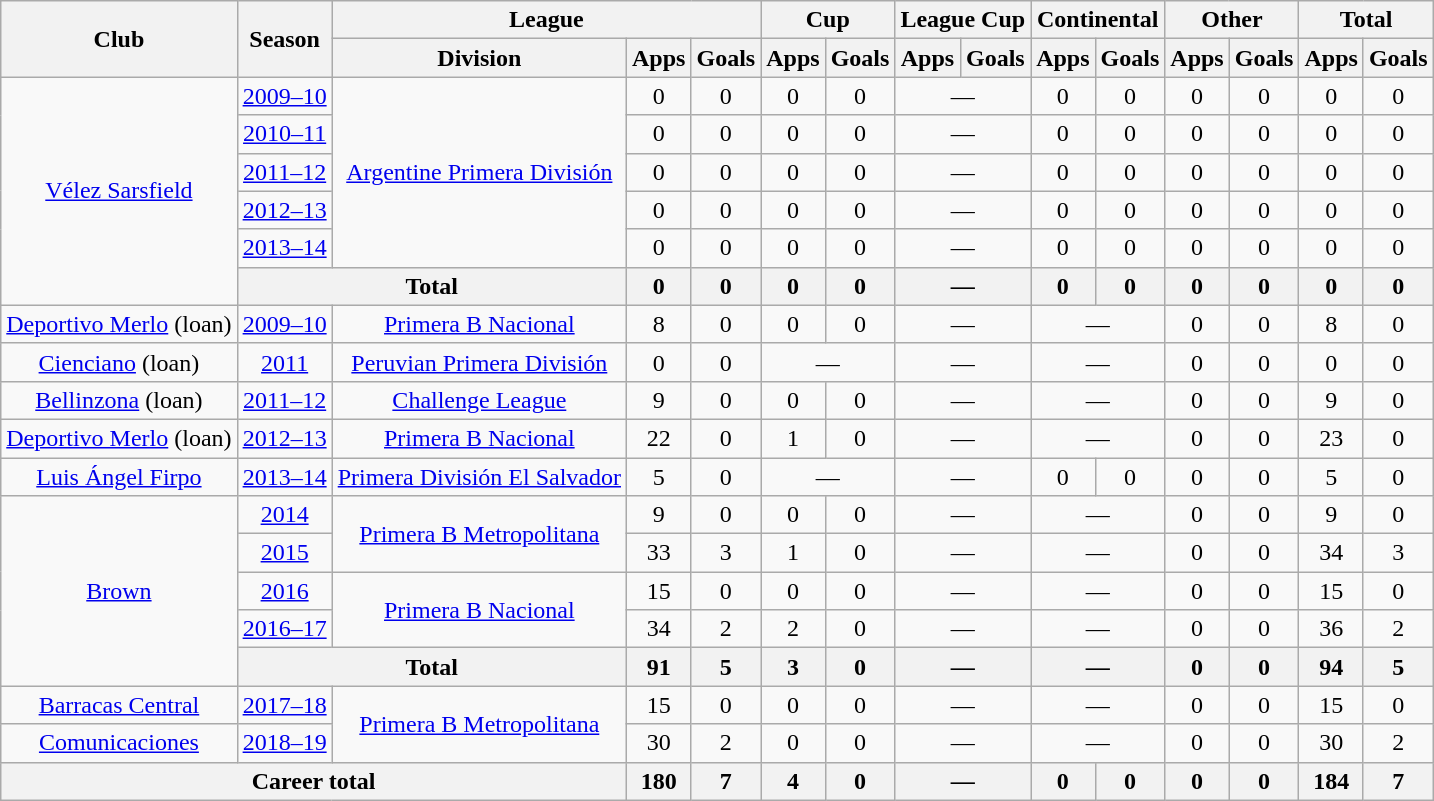<table class="wikitable" style="text-align:center">
<tr>
<th rowspan="2">Club</th>
<th rowspan="2">Season</th>
<th colspan="3">League</th>
<th colspan="2">Cup</th>
<th colspan="2">League Cup</th>
<th colspan="2">Continental</th>
<th colspan="2">Other</th>
<th colspan="2">Total</th>
</tr>
<tr>
<th>Division</th>
<th>Apps</th>
<th>Goals</th>
<th>Apps</th>
<th>Goals</th>
<th>Apps</th>
<th>Goals</th>
<th>Apps</th>
<th>Goals</th>
<th>Apps</th>
<th>Goals</th>
<th>Apps</th>
<th>Goals</th>
</tr>
<tr>
<td rowspan="6"><a href='#'>Vélez Sarsfield</a></td>
<td><a href='#'>2009–10</a></td>
<td rowspan="5"><a href='#'>Argentine Primera División</a></td>
<td>0</td>
<td>0</td>
<td>0</td>
<td>0</td>
<td colspan="2">—</td>
<td>0</td>
<td>0</td>
<td>0</td>
<td>0</td>
<td>0</td>
<td>0</td>
</tr>
<tr>
<td><a href='#'>2010–11</a></td>
<td>0</td>
<td>0</td>
<td>0</td>
<td>0</td>
<td colspan="2">—</td>
<td>0</td>
<td>0</td>
<td>0</td>
<td>0</td>
<td>0</td>
<td>0</td>
</tr>
<tr>
<td><a href='#'>2011–12</a></td>
<td>0</td>
<td>0</td>
<td>0</td>
<td>0</td>
<td colspan="2">—</td>
<td>0</td>
<td>0</td>
<td>0</td>
<td>0</td>
<td>0</td>
<td>0</td>
</tr>
<tr>
<td><a href='#'>2012–13</a></td>
<td>0</td>
<td>0</td>
<td>0</td>
<td>0</td>
<td colspan="2">—</td>
<td>0</td>
<td>0</td>
<td>0</td>
<td>0</td>
<td>0</td>
<td>0</td>
</tr>
<tr>
<td><a href='#'>2013–14</a></td>
<td>0</td>
<td>0</td>
<td>0</td>
<td>0</td>
<td colspan="2">—</td>
<td>0</td>
<td>0</td>
<td>0</td>
<td>0</td>
<td>0</td>
<td>0</td>
</tr>
<tr>
<th colspan="2">Total</th>
<th>0</th>
<th>0</th>
<th>0</th>
<th>0</th>
<th colspan="2">—</th>
<th>0</th>
<th>0</th>
<th>0</th>
<th>0</th>
<th>0</th>
<th>0</th>
</tr>
<tr>
<td rowspan="1"><a href='#'>Deportivo Merlo</a> (loan)</td>
<td><a href='#'>2009–10</a></td>
<td rowspan="1"><a href='#'>Primera B Nacional</a></td>
<td>8</td>
<td>0</td>
<td>0</td>
<td>0</td>
<td colspan="2">—</td>
<td colspan="2">—</td>
<td>0</td>
<td>0</td>
<td>8</td>
<td>0</td>
</tr>
<tr>
<td rowspan="1"><a href='#'>Cienciano</a> (loan)</td>
<td><a href='#'>2011</a></td>
<td rowspan="1"><a href='#'>Peruvian Primera División</a></td>
<td>0</td>
<td>0</td>
<td colspan="2">—</td>
<td colspan="2">—</td>
<td colspan="2">—</td>
<td>0</td>
<td>0</td>
<td>0</td>
<td>0</td>
</tr>
<tr>
<td rowspan="1"><a href='#'>Bellinzona</a> (loan)</td>
<td><a href='#'>2011–12</a></td>
<td rowspan="1"><a href='#'>Challenge League</a></td>
<td>9</td>
<td>0</td>
<td>0</td>
<td>0</td>
<td colspan="2">—</td>
<td colspan="2">—</td>
<td>0</td>
<td>0</td>
<td>9</td>
<td>0</td>
</tr>
<tr>
<td rowspan="1"><a href='#'>Deportivo Merlo</a> (loan)</td>
<td><a href='#'>2012–13</a></td>
<td rowspan="1"><a href='#'>Primera B Nacional</a></td>
<td>22</td>
<td>0</td>
<td>1</td>
<td>0</td>
<td colspan="2">—</td>
<td colspan="2">—</td>
<td>0</td>
<td>0</td>
<td>23</td>
<td>0</td>
</tr>
<tr>
<td rowspan="1"><a href='#'>Luis Ángel Firpo</a></td>
<td><a href='#'>2013–14</a></td>
<td rowspan="1"><a href='#'>Primera División El Salvador</a></td>
<td>5</td>
<td>0</td>
<td colspan="2">—</td>
<td colspan="2">—</td>
<td>0</td>
<td>0</td>
<td>0</td>
<td>0</td>
<td>5</td>
<td>0</td>
</tr>
<tr>
<td rowspan="5"><a href='#'>Brown</a></td>
<td><a href='#'>2014</a></td>
<td rowspan="2"><a href='#'>Primera B Metropolitana</a></td>
<td>9</td>
<td>0</td>
<td>0</td>
<td>0</td>
<td colspan="2">—</td>
<td colspan="2">—</td>
<td>0</td>
<td>0</td>
<td>9</td>
<td>0</td>
</tr>
<tr>
<td><a href='#'>2015</a></td>
<td>33</td>
<td>3</td>
<td>1</td>
<td>0</td>
<td colspan="2">—</td>
<td colspan="2">—</td>
<td>0</td>
<td>0</td>
<td>34</td>
<td>3</td>
</tr>
<tr>
<td><a href='#'>2016</a></td>
<td rowspan="2"><a href='#'>Primera B Nacional</a></td>
<td>15</td>
<td>0</td>
<td>0</td>
<td>0</td>
<td colspan="2">—</td>
<td colspan="2">—</td>
<td>0</td>
<td>0</td>
<td>15</td>
<td>0</td>
</tr>
<tr>
<td><a href='#'>2016–17</a></td>
<td>34</td>
<td>2</td>
<td>2</td>
<td>0</td>
<td colspan="2">—</td>
<td colspan="2">—</td>
<td>0</td>
<td>0</td>
<td>36</td>
<td>2</td>
</tr>
<tr>
<th colspan="2">Total</th>
<th>91</th>
<th>5</th>
<th>3</th>
<th>0</th>
<th colspan="2">—</th>
<th colspan="2">—</th>
<th>0</th>
<th>0</th>
<th>94</th>
<th>5</th>
</tr>
<tr>
<td rowspan="1"><a href='#'>Barracas Central</a></td>
<td><a href='#'>2017–18</a></td>
<td rowspan="2"><a href='#'>Primera B Metropolitana</a></td>
<td>15</td>
<td>0</td>
<td>0</td>
<td>0</td>
<td colspan="2">—</td>
<td colspan="2">—</td>
<td>0</td>
<td>0</td>
<td>15</td>
<td>0</td>
</tr>
<tr>
<td rowspan="1"><a href='#'>Comunicaciones</a></td>
<td><a href='#'>2018–19</a></td>
<td>30</td>
<td>2</td>
<td>0</td>
<td>0</td>
<td colspan="2">—</td>
<td colspan="2">—</td>
<td>0</td>
<td>0</td>
<td>30</td>
<td>2</td>
</tr>
<tr>
<th colspan="3">Career total</th>
<th>180</th>
<th>7</th>
<th>4</th>
<th>0</th>
<th colspan="2">—</th>
<th>0</th>
<th>0</th>
<th>0</th>
<th>0</th>
<th>184</th>
<th>7</th>
</tr>
</table>
